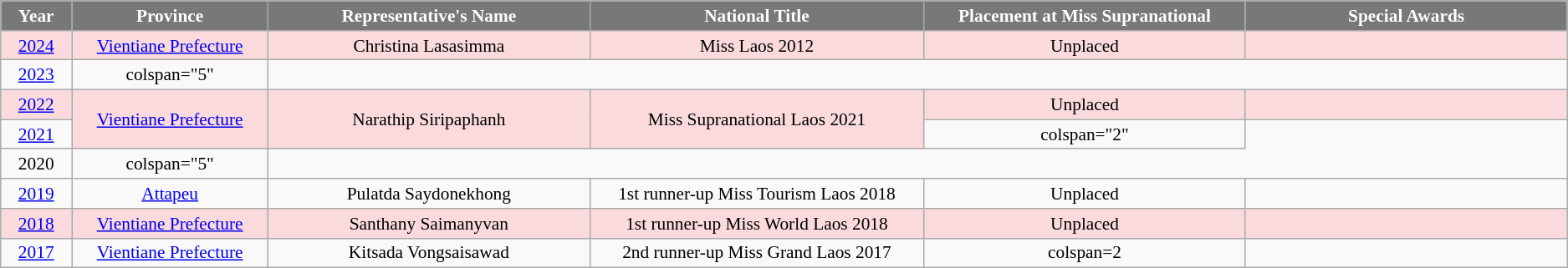<table class="wikitable " style="font-size: 89%; text-align:center">
<tr>
<th width="50" style="background-color:#787878;color:#FFFFFF;">Year</th>
<th width="150" style="background-color:#787878;color:#FFFFFF;">Province</th>
<th width="250" style="background-color:#787878;color:#FFFFFF;">Representative's Name</th>
<th width="260" style="background-color:#787878;color:#FFFFFF;">National Title</th>
<th width="250" style="background-color:#787878;color:#FFFFFF;">Placement at Miss Supranational</th>
<th width="250" style="background-color:#787878;color:#FFFFFF;">Special Awards</th>
</tr>
<tr style="background-color:#FADADD;">
<td><a href='#'>2024</a></td>
<td><a href='#'>Vientiane Prefecture</a></td>
<td>Christina Lasasimma</td>
<td>Miss Laos 2012</td>
<td>Unplaced</td>
<td style="background:;"></td>
</tr>
<tr>
<td><a href='#'>2023</a></td>
<td>colspan="5" </td>
</tr>
<tr style="background-color:#FADADD;">
<td><a href='#'>2022</a></td>
<td rowspan="2"><a href='#'>Vientiane Prefecture</a></td>
<td rowspan="2">Narathip Siripaphanh </td>
<td rowspan="2">Miss Supranational Laos 2021</td>
<td>Unplaced</td>
<td style="background:;"></td>
</tr>
<tr>
<td><a href='#'>2021</a></td>
<td>colspan="2" </td>
</tr>
<tr>
<td>2020</td>
<td>colspan="5" </td>
</tr>
<tr>
<td><a href='#'>2019</a></td>
<td><a href='#'>Attapeu</a></td>
<td>Pulatda Saydonekhong</td>
<td>1st runner-up Miss Tourism Laos 2018</td>
<td>Unplaced</td>
<td></td>
</tr>
<tr style="background-color:#FADADD;">
<td><a href='#'>2018</a></td>
<td><a href='#'>Vientiane Prefecture</a></td>
<td>Santhany Saimanyvan</td>
<td>1st runner-up Miss World Laos 2018</td>
<td>Unplaced</td>
<td style="background:;"></td>
</tr>
<tr>
<td><a href='#'>2017</a></td>
<td><a href='#'>Vientiane Prefecture</a></td>
<td>Kitsada Vongsaisawad</td>
<td>2nd runner-up Miss Grand Laos 2017</td>
<td>colspan=2 </td>
</tr>
</table>
